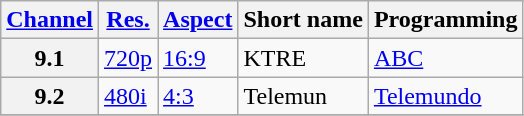<table class="wikitable">
<tr>
<th><a href='#'>Channel</a></th>
<th><a href='#'>Res.</a></th>
<th><a href='#'>Aspect</a></th>
<th>Short name</th>
<th>Programming</th>
</tr>
<tr>
<th scope = "row">9.1</th>
<td><a href='#'>720p</a></td>
<td><a href='#'>16:9</a></td>
<td>KTRE</td>
<td><a href='#'>ABC</a></td>
</tr>
<tr>
<th scope = "row">9.2</th>
<td><a href='#'>480i</a></td>
<td><a href='#'>4:3</a></td>
<td>Telemun</td>
<td><a href='#'>Telemundo</a></td>
</tr>
<tr>
</tr>
</table>
